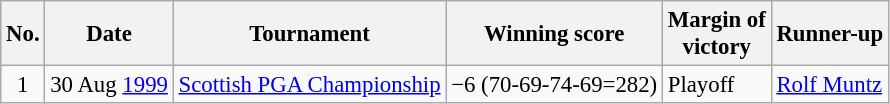<table class="wikitable" style="font-size:95%;">
<tr>
<th>No.</th>
<th>Date</th>
<th>Tournament</th>
<th>Winning score</th>
<th>Margin of<br>victory</th>
<th>Runner-up</th>
</tr>
<tr>
<td align=center>1</td>
<td align=right>30 Aug <a href='#'>1999</a></td>
<td><a href='#'>Scottish PGA Championship</a></td>
<td>−6 (70-69-74-69=282)</td>
<td>Playoff</td>
<td> <a href='#'>Rolf Muntz</a></td>
</tr>
</table>
